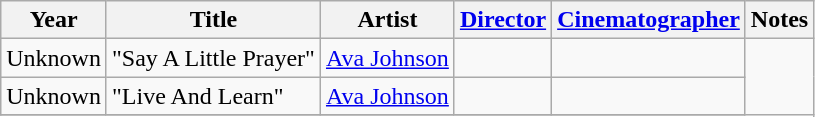<table class="wikitable">
<tr>
<th>Year</th>
<th>Title</th>
<th>Artist</th>
<th><a href='#'>Director</a></th>
<th><a href='#'>Cinematographer</a></th>
<th>Notes</th>
</tr>
<tr>
<td>Unknown</td>
<td>"Say A Little Prayer"</td>
<td><a href='#'>Ava Johnson</a></td>
<td></td>
<td></td>
</tr>
<tr>
<td>Unknown</td>
<td>"Live And Learn"</td>
<td><a href='#'>Ava Johnson</a></td>
<td></td>
<td></td>
</tr>
<tr>
</tr>
</table>
